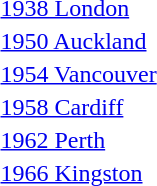<table>
<tr>
<td><a href='#'>1938 London</a><br></td>
<td></td>
<td></td>
<td></td>
</tr>
<tr>
<td><a href='#'>1950 Auckland</a><br></td>
<td></td>
<td></td>
<td></td>
</tr>
<tr>
<td><a href='#'>1954 Vancouver</a><br></td>
<td></td>
<td></td>
<td></td>
</tr>
<tr>
<td><a href='#'>1958 Cardiff</a><br></td>
<td></td>
<td></td>
<td></td>
</tr>
<tr>
<td><a href='#'>1962 Perth</a><br></td>
<td></td>
<td></td>
<td></td>
</tr>
<tr>
<td><a href='#'>1966 Kingston</a><br></td>
<td></td>
<td></td>
<td></td>
</tr>
</table>
